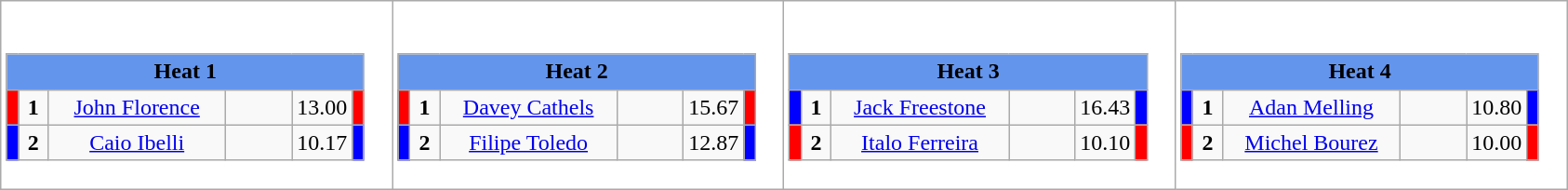<table class="wikitable" style="background:#fff;">
<tr>
<td><div><br><table class="wikitable">
<tr>
<td colspan="6"  style="text-align:center; background:#6495ed;"><strong>Heat 1</strong></td>
</tr>
<tr>
<td style="width:01px; background: #f00;"></td>
<td style="width:14px; text-align:center;"><strong>1</strong></td>
<td style="width:120px; text-align:center;"><a href='#'>John Florence</a></td>
<td style="width:40px; text-align:center;"></td>
<td style="width:20px; text-align:center;">13.00</td>
<td style="width:01px; background: #f00;"></td>
</tr>
<tr>
<td style="width:01px; background: #00f;"></td>
<td style="width:14px; text-align:center;"><strong>2</strong></td>
<td style="width:120px; text-align:center;"><a href='#'>Caio Ibelli</a></td>
<td style="width:40px; text-align:center;"></td>
<td style="width:20px; text-align:center;">10.17</td>
<td style="width:01px; background: #00f;"></td>
</tr>
</table>
</div></td>
<td><div><br><table class="wikitable">
<tr>
<td colspan="6"  style="text-align:center; background:#6495ed;"><strong>Heat 2</strong></td>
</tr>
<tr>
<td style="width:01px; background: #f00;"></td>
<td style="width:14px; text-align:center;"><strong>1</strong></td>
<td style="width:120px; text-align:center;"><a href='#'>Davey Cathels</a></td>
<td style="width:40px; text-align:center;"></td>
<td style="width:20px; text-align:center;">15.67</td>
<td style="width:01px; background: #f00;"></td>
</tr>
<tr>
<td style="width:01px; background: #00f;"></td>
<td style="width:14px; text-align:center;"><strong>2</strong></td>
<td style="width:120px; text-align:center;"><a href='#'>Filipe Toledo</a></td>
<td style="width:40px; text-align:center;"></td>
<td style="width:20px; text-align:center;">12.87</td>
<td style="width:01px; background: #00f;"></td>
</tr>
</table>
</div></td>
<td><div><br><table class="wikitable">
<tr>
<td colspan="6"  style="text-align:center; background:#6495ed;"><strong>Heat 3</strong></td>
</tr>
<tr>
<td style="width:01px; background: #00f;"></td>
<td style="width:14px; text-align:center;"><strong>1</strong></td>
<td style="width:120px; text-align:center;"><a href='#'>Jack Freestone</a></td>
<td style="width:40px; text-align:center;"></td>
<td style="width:20px; text-align:center;">16.43</td>
<td style="width:01px; background: #00f;"></td>
</tr>
<tr>
<td style="width:01px; background: #f00;"></td>
<td style="width:14px; text-align:center;"><strong>2</strong></td>
<td style="width:120px; text-align:center;"><a href='#'>Italo Ferreira</a></td>
<td style="width:40px; text-align:center;"></td>
<td style="width:20px; text-align:center;">10.10</td>
<td style="width:01px; background: #f00;"></td>
</tr>
</table>
</div></td>
<td><div><br><table class="wikitable">
<tr>
<td colspan="6"  style="text-align:center; background:#6495ed;"><strong>Heat 4</strong></td>
</tr>
<tr>
<td style="width:01px; background: #00f;"></td>
<td style="width:14px; text-align:center;"><strong>1</strong></td>
<td style="width:120px; text-align:center;"><a href='#'>Adan Melling</a></td>
<td style="width:40px; text-align:center;"></td>
<td style="width:20px; text-align:center;">10.80</td>
<td style="width:01px; background: #00f;"></td>
</tr>
<tr>
<td style="width:01px; background: #f00;"></td>
<td style="width:14px; text-align:center;"><strong>2</strong></td>
<td style="width:120px; text-align:center;"><a href='#'>Michel Bourez</a></td>
<td style="width:40px; text-align:center;"></td>
<td style="width:20px; text-align:center;">10.00</td>
<td style="width:01px; background: #f00;"></td>
</tr>
</table>
</div></td>
</tr>
</table>
